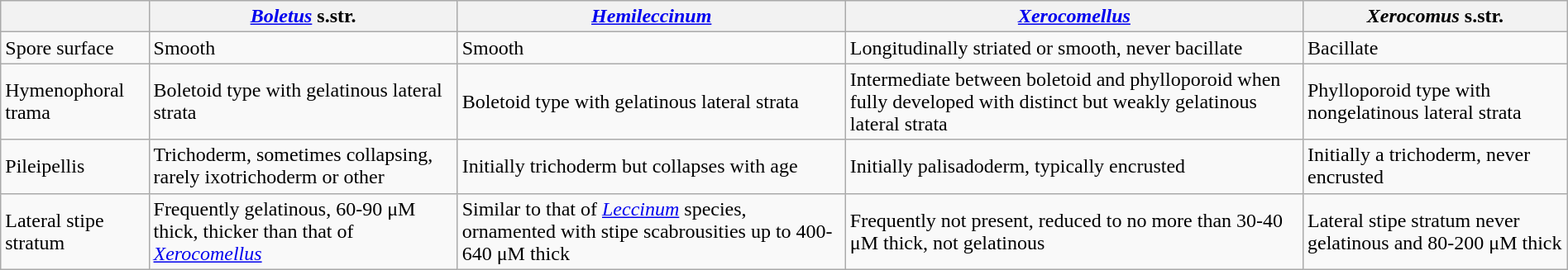<table class="wikitable sortable" style="margin-left: auto; margin-right: auto; ">
<tr>
<th></th>
<th><em><a href='#'>Boletus</a></em> s.str.</th>
<th><em><a href='#'>Hemileccinum</a></em></th>
<th><em><a href='#'>Xerocomellus</a></em></th>
<th><em>Xerocomus</em> s.str.</th>
</tr>
<tr>
<td>Spore surface</td>
<td>Smooth</td>
<td>Smooth</td>
<td>Longitudinally striated or smooth, never bacillate</td>
<td>Bacillate</td>
</tr>
<tr>
<td>Hymenophoral trama</td>
<td>Boletoid type with gelatinous lateral strata</td>
<td>Boletoid type with gelatinous lateral strata</td>
<td>Intermediate between boletoid and phylloporoid when fully developed with distinct but weakly gelatinous lateral strata</td>
<td>Phylloporoid type with nongelatinous lateral strata</td>
</tr>
<tr>
<td>Pileipellis</td>
<td>Trichoderm, sometimes collapsing, rarely ixotrichoderm or other</td>
<td>Initially trichoderm but collapses with age</td>
<td>Initially palisadoderm, typically encrusted</td>
<td>Initially a trichoderm, never encrusted</td>
</tr>
<tr>
<td>Lateral stipe stratum</td>
<td>Frequently gelatinous, 60-90 μM thick, thicker than that of <em><a href='#'>Xerocomellus</a></em></td>
<td>Similar to that of <em><a href='#'>Leccinum</a></em> species, ornamented with stipe scabrousities up to 400-640 μM thick</td>
<td>Frequently not present, reduced to no more than 30-40 μM thick, not gelatinous</td>
<td>Lateral stipe stratum never gelatinous and 80-200 μM thick</td>
</tr>
</table>
